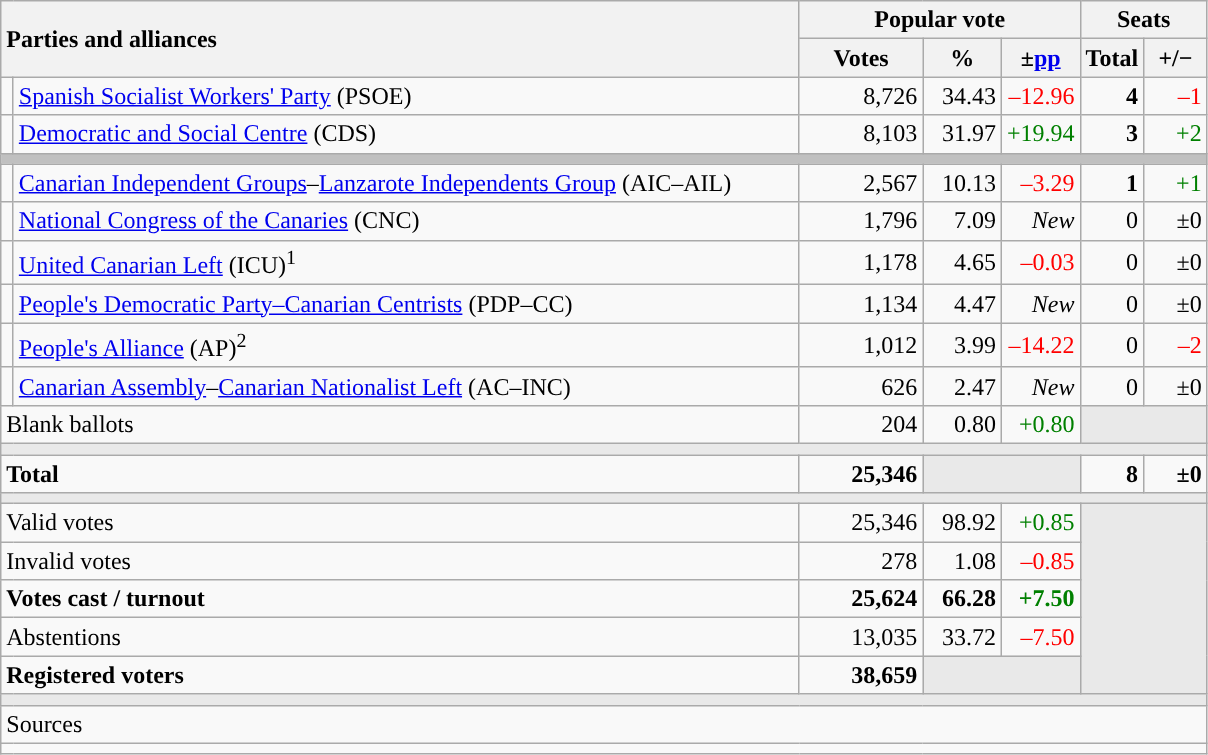<table class="wikitable" style="text-align:right;">
<tr>
<th style="text-align:left;" rowspan="2" colspan="2" width="525">Parties and alliances</th>
<th colspan="3">Popular vote</th>
<th colspan="2">Seats</th>
</tr>
<tr>
<th width="75">Votes</th>
<th width="45">%</th>
<th width="45">±<a href='#'>pp</a></th>
<th width="35">Total</th>
<th width="35">+/−</th>
</tr>
<tr>
<td width="1" style="color:inherit;background:"></td>
<td align="left"><a href='#'>Spanish Socialist Workers' Party</a> (PSOE)</td>
<td>8,726</td>
<td>34.43</td>
<td style="color:red;">–12.96</td>
<td><strong>4</strong></td>
<td style="color:red;">–1</td>
</tr>
<tr>
<td style="color:inherit;background:"></td>
<td align="left"><a href='#'>Democratic and Social Centre</a> (CDS)</td>
<td>8,103</td>
<td>31.97</td>
<td style="color:green;">+19.94</td>
<td><strong>3</strong></td>
<td style="color:green;">+2</td>
</tr>
<tr>
<td colspan="7" bgcolor="#C0C0C0"></td>
</tr>
<tr>
<td style="color:inherit;background:"></td>
<td align="left"><a href='#'>Canarian Independent Groups</a>–<a href='#'>Lanzarote Independents Group</a> (AIC–AIL)</td>
<td>2,567</td>
<td>10.13</td>
<td style="color:red;">–3.29</td>
<td><strong>1</strong></td>
<td style="color:green;">+1</td>
</tr>
<tr>
<td style="color:inherit;background:"></td>
<td align="left"><a href='#'>National Congress of the Canaries</a> (CNC)</td>
<td>1,796</td>
<td>7.09</td>
<td><em>New</em></td>
<td>0</td>
<td>±0</td>
</tr>
<tr>
<td style="color:inherit;background:"></td>
<td align="left"><a href='#'>United Canarian Left</a> (ICU)<sup>1</sup></td>
<td>1,178</td>
<td>4.65</td>
<td style="color:red;">–0.03</td>
<td>0</td>
<td>±0</td>
</tr>
<tr>
<td style="color:inherit;background:"></td>
<td align="left"><a href='#'>People's Democratic Party–Canarian Centrists</a> (PDP–CC)</td>
<td>1,134</td>
<td>4.47</td>
<td><em>New</em></td>
<td>0</td>
<td>±0</td>
</tr>
<tr>
<td style="color:inherit;background:"></td>
<td align="left"><a href='#'>People's Alliance</a> (AP)<sup>2</sup></td>
<td>1,012</td>
<td>3.99</td>
<td style="color:red;">–14.22</td>
<td>0</td>
<td style="color:red;">–2</td>
</tr>
<tr>
<td style="color:inherit;background:"></td>
<td align="left"><a href='#'>Canarian Assembly</a>–<a href='#'>Canarian Nationalist Left</a> (AC–INC)</td>
<td>626</td>
<td>2.47</td>
<td><em>New</em></td>
<td>0</td>
<td>±0</td>
</tr>
<tr>
<td align="left" colspan="2">Blank ballots</td>
<td>204</td>
<td>0.80</td>
<td style="color:green;">+0.80</td>
<td bgcolor="#E9E9E9" colspan="2"></td>
</tr>
<tr>
<td colspan="7" bgcolor="#E9E9E9"></td>
</tr>
<tr style="font-weight:bold;">
<td align="left" colspan="2">Total</td>
<td>25,346</td>
<td bgcolor="#E9E9E9" colspan="2"></td>
<td>8</td>
<td>±0</td>
</tr>
<tr>
<td colspan="7" bgcolor="#E9E9E9"></td>
</tr>
<tr>
<td align="left" colspan="2">Valid votes</td>
<td>25,346</td>
<td>98.92</td>
<td style="color:green;">+0.85</td>
<td bgcolor="#E9E9E9" colspan="2" rowspan="5"></td>
</tr>
<tr>
<td align="left" colspan="2">Invalid votes</td>
<td>278</td>
<td>1.08</td>
<td style="color:red;">–0.85</td>
</tr>
<tr style="font-weight:bold;">
<td align="left" colspan="2">Votes cast / turnout</td>
<td>25,624</td>
<td>66.28</td>
<td style="color:green;">+7.50</td>
</tr>
<tr>
<td align="left" colspan="2">Abstentions</td>
<td>13,035</td>
<td>33.72</td>
<td style="color:red;">–7.50</td>
</tr>
<tr style="font-weight:bold;">
<td align="left" colspan="2">Registered voters</td>
<td>38,659</td>
<td bgcolor="#E9E9E9" colspan="2"></td>
</tr>
<tr>
<td colspan="7" bgcolor="#E9E9E9"></td>
</tr>
<tr>
<td align="left" colspan="7">Sources</td>
</tr>
<tr>
<td colspan="7" style="text-align:left; max-width:790px;"></td>
</tr>
</table>
